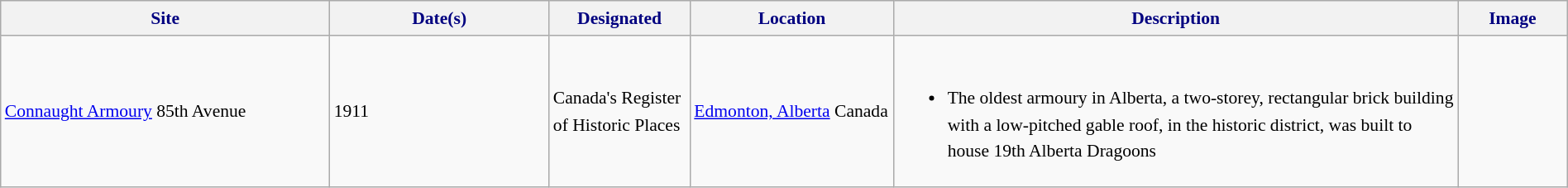<table class="wikitable sortable" style="font-size:90%;width:100%;border:0px;text-align:left;line-height:150%;">
<tr>
<th style="background: #f2f2f2; color: #000080" width="21%">Site</th>
<th style="background: #f2f2f2; color: #000080" width="14%">Date(s)</th>
<th style="background: #f2f2f2; color: #000080" width="9%">Designated</th>
<th style="background: #f2f2f2; color: #000080" width="13%">Location</th>
<th style="background: #f2f2f2; color: #000080" width="36%" class="unsortable">Description</th>
<th style="background: #f2f2f2; color: #000080" width="7%" class="unsortable">Image</th>
</tr>
<tr>
<td><a href='#'>Connaught Armoury</a> 85th Avenue</td>
<td>1911</td>
<td>Canada's Register of Historic Places</td>
<td><a href='#'>Edmonton, Alberta</a> Canada</td>
<td><br><ul><li>The oldest armoury in Alberta, a two-storey, rectangular brick building with a low-pitched gable roof, in the historic district, was built to house 19th Alberta Dragoons</li></ul></td>
<td></td>
</tr>
<tr>
</tr>
</table>
